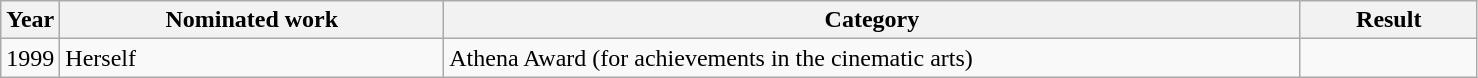<table class=wikitable>
<tr>
<th width=4%>Year</th>
<th width=26%>Nominated work</th>
<th width=58%>Category</th>
<th width=12%>Result</th>
</tr>
<tr>
<td>1999</td>
<td>Herself</td>
<td>Athena Award (for achievements in the cinematic arts)</td>
<td></td>
</tr>
</table>
